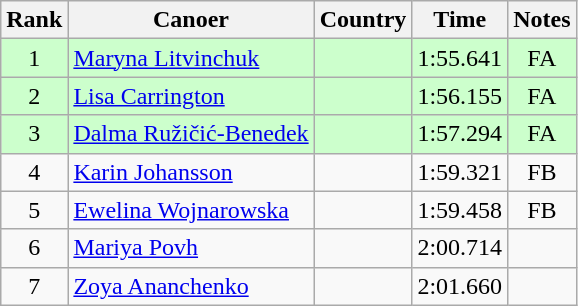<table class="wikitable" style="text-align:center;">
<tr>
<th>Rank</th>
<th>Canoer</th>
<th>Country</th>
<th>Time</th>
<th>Notes</th>
</tr>
<tr bgcolor=ccffcc>
<td>1</td>
<td align="left"><a href='#'>Maryna Litvinchuk</a></td>
<td align=left></td>
<td>1:55.641</td>
<td>FA</td>
</tr>
<tr bgcolor=ccffcc>
<td>2</td>
<td align="left"><a href='#'>Lisa Carrington</a></td>
<td align=left></td>
<td>1:56.155</td>
<td>FA</td>
</tr>
<tr bgcolor=ccffcc>
<td>3</td>
<td align="left"><a href='#'>Dalma Ružičić-Benedek</a></td>
<td align=left></td>
<td>1:57.294</td>
<td>FA</td>
</tr>
<tr>
<td>4</td>
<td align="left"><a href='#'>Karin Johansson</a></td>
<td align=left></td>
<td>1:59.321</td>
<td>FB</td>
</tr>
<tr>
<td>5</td>
<td align="left"><a href='#'>Ewelina Wojnarowska</a></td>
<td align=left></td>
<td>1:59.458</td>
<td>FB</td>
</tr>
<tr>
<td>6</td>
<td align="left"><a href='#'>Mariya Povh</a></td>
<td align=left></td>
<td>2:00.714</td>
<td></td>
</tr>
<tr>
<td>7</td>
<td align="left"><a href='#'>Zoya Ananchenko</a></td>
<td align=left></td>
<td>2:01.660</td>
<td></td>
</tr>
</table>
